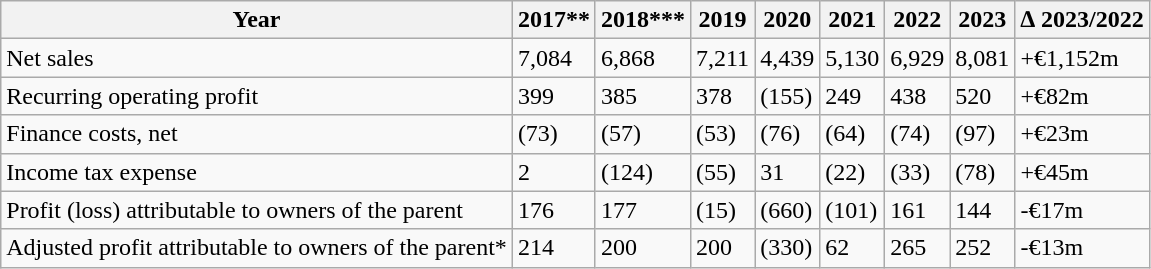<table class="wikitable">
<tr>
<th>Year</th>
<th>2017**</th>
<th>2018***</th>
<th>2019</th>
<th>2020</th>
<th>2021</th>
<th>2022</th>
<th>2023</th>
<th>∆ 2023/2022</th>
</tr>
<tr>
<td>Net sales</td>
<td>7,084</td>
<td>6,868</td>
<td>7,211</td>
<td>4,439</td>
<td>5,130</td>
<td>6,929</td>
<td>8,081</td>
<td>+€1,152m</td>
</tr>
<tr>
<td>Recurring operating profit</td>
<td>399</td>
<td>385</td>
<td>378</td>
<td>(155)</td>
<td>249</td>
<td>438</td>
<td>520</td>
<td>+€82m</td>
</tr>
<tr>
<td>Finance costs, net</td>
<td>(73)</td>
<td>(57)</td>
<td>(53)</td>
<td>(76)</td>
<td>(64)</td>
<td>(74)</td>
<td>(97)</td>
<td>+€23m</td>
</tr>
<tr>
<td>Income tax expense</td>
<td>2</td>
<td>(124)</td>
<td>(55)</td>
<td>31</td>
<td>(22)</td>
<td>(33)</td>
<td>(78)</td>
<td>+€45m</td>
</tr>
<tr>
<td>Profit (loss) attributable to owners of the parent</td>
<td>176</td>
<td>177</td>
<td>(15)</td>
<td>(660)</td>
<td>(101)</td>
<td>161</td>
<td>144</td>
<td>-€17m</td>
</tr>
<tr>
<td>Adjusted profit attributable to owners of the parent*</td>
<td>214</td>
<td>200</td>
<td>200</td>
<td>(330)</td>
<td>62</td>
<td>265</td>
<td>252</td>
<td>-€13m</td>
</tr>
</table>
